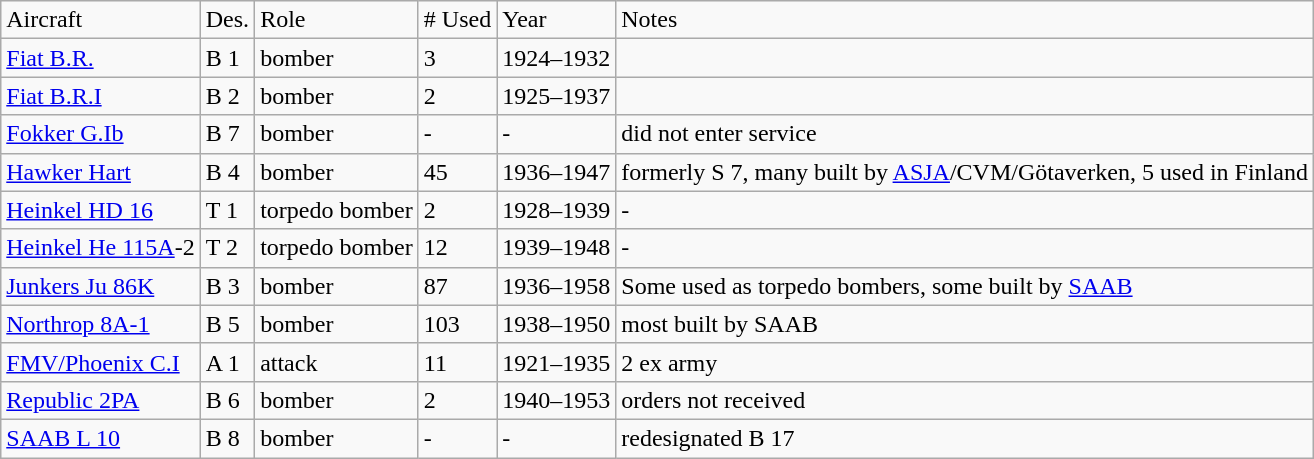<table class="wikitable sortable">
<tr>
<td>Aircraft</td>
<td>Des.</td>
<td>Role</td>
<td># Used</td>
<td>Year</td>
<td>Notes</td>
</tr>
<tr>
<td><a href='#'>Fiat B.R.</a></td>
<td>B 1</td>
<td>bomber</td>
<td>3</td>
<td>1924–1932</td>
<td></td>
</tr>
<tr>
<td><a href='#'>Fiat B.R.I</a></td>
<td>B 2</td>
<td>bomber</td>
<td>2</td>
<td>1925–1937</td>
<td></td>
</tr>
<tr>
<td><a href='#'>Fokker G.Ib</a></td>
<td>B 7</td>
<td>bomber</td>
<td>-</td>
<td>-</td>
<td>did not enter service</td>
</tr>
<tr>
<td><a href='#'>Hawker Hart</a></td>
<td>B 4</td>
<td>bomber</td>
<td>45</td>
<td>1936–1947</td>
<td>formerly S 7, many built by <a href='#'>ASJA</a>/CVM/Götaverken, 5 used in Finland</td>
</tr>
<tr>
<td><a href='#'>Heinkel HD 16</a></td>
<td>T 1</td>
<td>torpedo bomber</td>
<td>2</td>
<td>1928–1939</td>
<td>-</td>
</tr>
<tr>
<td><a href='#'>Heinkel He 115A</a>-2</td>
<td>T 2</td>
<td>torpedo bomber</td>
<td>12</td>
<td>1939–1948</td>
<td>-</td>
</tr>
<tr>
<td><a href='#'>Junkers Ju 86K</a></td>
<td>B 3</td>
<td>bomber</td>
<td>87</td>
<td>1936–1958</td>
<td>Some used as torpedo bombers, some built by <a href='#'>SAAB</a></td>
</tr>
<tr>
<td><a href='#'>Northrop 8A-1</a></td>
<td>B 5</td>
<td>bomber</td>
<td>103</td>
<td>1938–1950</td>
<td>most built by SAAB</td>
</tr>
<tr>
<td><a href='#'>FMV/Phoenix C.I</a></td>
<td>A 1</td>
<td>attack</td>
<td>11</td>
<td>1921–1935</td>
<td>2 ex army</td>
</tr>
<tr>
<td><a href='#'>Republic 2PA</a></td>
<td>B 6</td>
<td>bomber</td>
<td>2</td>
<td>1940–1953</td>
<td>orders not received</td>
</tr>
<tr>
<td><a href='#'>SAAB L 10</a></td>
<td>B 8</td>
<td>bomber</td>
<td>-</td>
<td>-</td>
<td>redesignated B 17</td>
</tr>
</table>
